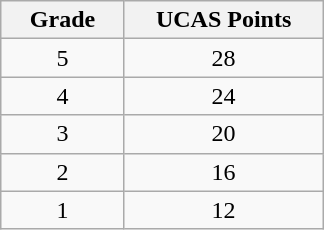<table class="wikitable" border="1" style="text-align:center; margin-left:1em;">
<tr>
<th width="75">Grade</th>
<th width="125">UCAS Points</th>
</tr>
<tr>
<td align="center">5</td>
<td>28</td>
</tr>
<tr>
<td align="center">4</td>
<td>24</td>
</tr>
<tr>
<td align="center">3</td>
<td>20</td>
</tr>
<tr>
<td align="center">2</td>
<td>16</td>
</tr>
<tr>
<td align="center">1</td>
<td>12</td>
</tr>
</table>
